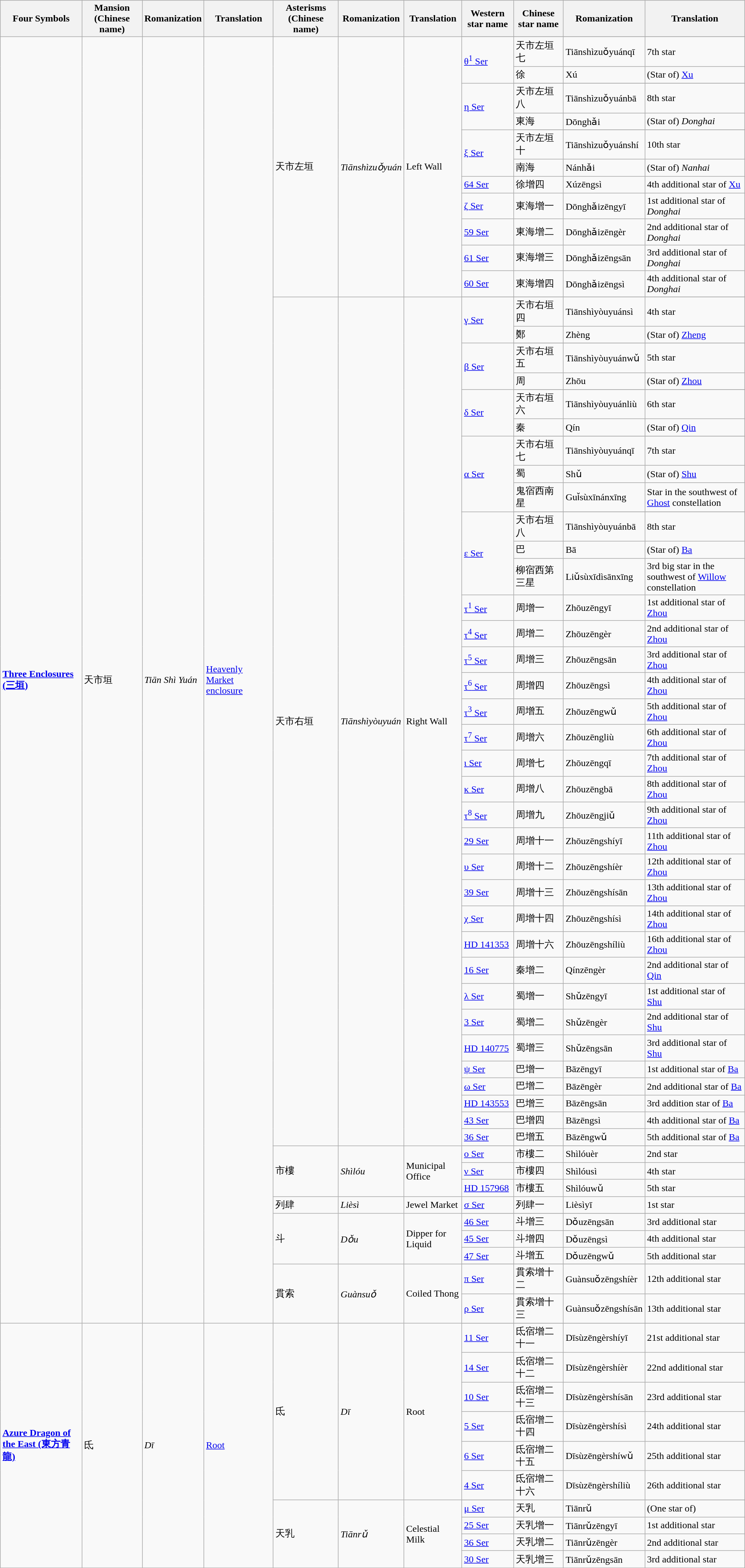<table class="wikitable">
<tr>
<th><strong>Four Symbols</strong></th>
<th><strong>Mansion (Chinese name)</strong></th>
<th><strong>Romanization</strong></th>
<th><strong>Translation</strong></th>
<th><strong>Asterisms (Chinese name)</strong></th>
<th><strong>Romanization</strong></th>
<th><strong>Translation</strong></th>
<th><strong>Western star name</strong></th>
<th><strong>Chinese star name</strong></th>
<th><strong>Romanization</strong></th>
<th><strong>Translation</strong></th>
</tr>
<tr>
<td rowspan="68"><strong><a href='#'>Three Enclosures (三垣)</a></strong></td>
<td rowspan="68">天市垣</td>
<td rowspan="68"><em>Tiān Shì Yuán</em></td>
<td rowspan="68"><a href='#'>Heavenly Market enclosure</a></td>
<td rowspan="15">天市左垣</td>
<td rowspan="15"><em>Tiānshìzuǒyuán</em></td>
<td rowspan="15">Left Wall</td>
</tr>
<tr>
<td rowspan="3"><a href='#'>θ<sup>1</sup> Ser</a></td>
</tr>
<tr>
<td>天市左垣七</td>
<td>Tiānshìzuǒyuánqī</td>
<td>7th star</td>
</tr>
<tr>
<td>徐</td>
<td>Xú</td>
<td>(Star of) <a href='#'>Xu</a></td>
</tr>
<tr>
<td rowspan="3"><a href='#'>η Ser</a></td>
</tr>
<tr>
<td>天市左垣八</td>
<td>Tiānshìzuǒyuánbā</td>
<td>8th star</td>
</tr>
<tr>
<td>東海</td>
<td>Dōnghǎi</td>
<td>(Star of) <em>Donghai</em></td>
</tr>
<tr>
<td rowspan="3"><a href='#'>ξ Ser</a></td>
</tr>
<tr>
<td>天市左垣十</td>
<td>Tiānshìzuǒyuánshí</td>
<td>10th star</td>
</tr>
<tr>
<td>南海</td>
<td>Nánhǎi</td>
<td>(Star of) <em>Nanhai</em></td>
</tr>
<tr>
<td><a href='#'>64 Ser</a></td>
<td>徐增四</td>
<td>Xúzēngsì</td>
<td>4th additional star of <a href='#'>Xu</a></td>
</tr>
<tr>
<td><a href='#'>ζ Ser</a></td>
<td>東海增一</td>
<td>Dōnghǎizēngyī</td>
<td>1st additional star of <em>Donghai</em></td>
</tr>
<tr>
<td><a href='#'>59 Ser</a></td>
<td>東海增二</td>
<td>Dōnghǎizēngèr</td>
<td>2nd additional star of <em>Donghai</em></td>
</tr>
<tr>
<td><a href='#'>61 Ser</a></td>
<td>東海增三</td>
<td>Dōnghǎizēngsān</td>
<td>3rd additional star of <em>Donghai</em></td>
</tr>
<tr>
<td><a href='#'>60 Ser</a></td>
<td>東海增四</td>
<td>Dōnghǎizēngsì</td>
<td>4th additional star of <em>Donghai</em></td>
</tr>
<tr>
<td rowspan="41">天市右垣</td>
<td rowspan="41"><em>Tiānshìyòuyuán</em></td>
<td rowspan="41">Right Wall</td>
</tr>
<tr>
<td rowspan="3"><a href='#'>γ Ser</a></td>
</tr>
<tr>
<td>天市右垣四</td>
<td>Tiānshìyòuyuánsì</td>
<td>4th star</td>
</tr>
<tr>
<td>鄭</td>
<td>Zhèng</td>
<td>(Star of) <a href='#'>Zheng</a></td>
</tr>
<tr>
<td rowspan="3"><a href='#'>β Ser</a></td>
</tr>
<tr>
<td>天市右垣五</td>
<td>Tiānshìyòuyuánwǔ</td>
<td>5th star</td>
</tr>
<tr>
<td>周</td>
<td>Zhōu</td>
<td>(Star of) <a href='#'>Zhou</a></td>
</tr>
<tr>
<td rowspan="3"><a href='#'>δ Ser</a></td>
</tr>
<tr>
<td>天市右垣六</td>
<td>Tiānshìyòuyuánliù</td>
<td>6th star</td>
</tr>
<tr>
<td>秦</td>
<td>Qín</td>
<td>(Star of) <a href='#'>Qin</a></td>
</tr>
<tr>
<td rowspan="4"><a href='#'>α Ser</a></td>
</tr>
<tr>
<td>天市右垣七</td>
<td>Tiānshìyòuyuánqī</td>
<td>7th star</td>
</tr>
<tr>
<td>蜀</td>
<td>Shǔ</td>
<td>(Star of) <a href='#'>Shu</a></td>
</tr>
<tr>
<td>鬼宿西南星</td>
<td>Guǐsùxīnánxīng</td>
<td>Star in the southwest of <a href='#'>Ghost</a> constellation</td>
</tr>
<tr>
<td rowspan="4"><a href='#'>ε Ser</a></td>
</tr>
<tr>
<td>天市右垣八</td>
<td>Tiānshìyòuyuánbā</td>
<td>8th star</td>
</tr>
<tr>
<td>巴</td>
<td>Bā</td>
<td>(Star of) <a href='#'>Ba</a></td>
</tr>
<tr>
<td>柳宿西第三星</td>
<td>Liǔsùxīdìsānxīng</td>
<td>3rd big star in the southwest of <a href='#'>Willow</a> constellation</td>
</tr>
<tr>
<td><a href='#'>τ<sup>1</sup> Ser</a></td>
<td>周增一</td>
<td>Zhōuzēngyī</td>
<td>1st additional star of <a href='#'>Zhou</a></td>
</tr>
<tr>
<td><a href='#'>τ<sup>4</sup> Ser</a></td>
<td>周增二</td>
<td>Zhōuzēngèr</td>
<td>2nd additional star of <a href='#'>Zhou</a></td>
</tr>
<tr>
<td><a href='#'>τ<sup>5</sup> Ser</a></td>
<td>周增三</td>
<td>Zhōuzēngsān</td>
<td>3rd additional star of <a href='#'>Zhou</a></td>
</tr>
<tr>
<td><a href='#'>τ<sup>6</sup> Ser</a></td>
<td>周增四</td>
<td>Zhōuzēngsì</td>
<td>4th additional star of <a href='#'>Zhou</a></td>
</tr>
<tr>
<td><a href='#'>τ<sup>3</sup> Ser</a></td>
<td>周增五</td>
<td>Zhōuzēngwǔ</td>
<td>5th additional star of <a href='#'>Zhou</a></td>
</tr>
<tr>
<td><a href='#'>τ<sup>7</sup> Ser</a></td>
<td>周增六</td>
<td>Zhōuzēngliù</td>
<td>6th additional star of <a href='#'>Zhou</a></td>
</tr>
<tr>
<td><a href='#'>ι Ser</a></td>
<td>周增七</td>
<td>Zhōuzēngqī</td>
<td>7th additional star of <a href='#'>Zhou</a></td>
</tr>
<tr>
<td><a href='#'>κ Ser</a></td>
<td>周增八</td>
<td>Zhōuzēngbā</td>
<td>8th additional star of <a href='#'>Zhou</a></td>
</tr>
<tr>
<td><a href='#'>τ<sup>8</sup> Ser</a></td>
<td>周增九</td>
<td>Zhōuzēngjiǔ</td>
<td>9th additional star of <a href='#'>Zhou</a></td>
</tr>
<tr>
<td><a href='#'>29 Ser</a></td>
<td>周增十一</td>
<td>Zhōuzēngshíyī</td>
<td>11th additional star of <a href='#'>Zhou</a></td>
</tr>
<tr>
<td><a href='#'>υ Ser</a></td>
<td>周增十二</td>
<td>Zhōuzēngshíèr</td>
<td>12th additional star of <a href='#'>Zhou</a></td>
</tr>
<tr>
<td><a href='#'>39 Ser</a></td>
<td>周增十三</td>
<td>Zhōuzēngshísān</td>
<td>13th additional star of <a href='#'>Zhou</a></td>
</tr>
<tr>
<td><a href='#'>χ Ser</a></td>
<td>周增十四</td>
<td>Zhōuzēngshísì</td>
<td>14th additional star of <a href='#'>Zhou</a></td>
</tr>
<tr>
<td><a href='#'>HD 141353</a></td>
<td>周增十六</td>
<td>Zhōuzēngshíliù</td>
<td>16th additional star of <a href='#'>Zhou</a></td>
</tr>
<tr>
<td><a href='#'>16 Ser</a></td>
<td>秦增二</td>
<td>Qínzēngèr</td>
<td>2nd additional star of <a href='#'>Qin</a></td>
</tr>
<tr>
<td><a href='#'>λ Ser</a></td>
<td>蜀增一</td>
<td>Shǔzēngyī</td>
<td>1st additional star of <a href='#'>Shu</a></td>
</tr>
<tr>
<td><a href='#'>3 Ser</a></td>
<td>蜀增二</td>
<td>Shǔzēngèr</td>
<td>2nd additional star of <a href='#'>Shu</a></td>
</tr>
<tr>
<td><a href='#'>HD 140775</a></td>
<td>蜀增三</td>
<td>Shǔzēngsān</td>
<td>3rd additional star of <a href='#'>Shu</a></td>
</tr>
<tr>
<td><a href='#'>ψ Ser</a></td>
<td>巴增一</td>
<td>Bāzēngyī</td>
<td>1st additional star of <a href='#'>Ba</a></td>
</tr>
<tr>
<td><a href='#'>ω Ser</a></td>
<td>巴增二</td>
<td>Bāzēngèr</td>
<td>2nd additional star of <a href='#'>Ba</a></td>
</tr>
<tr>
<td><a href='#'>HD 143553</a></td>
<td>巴增三</td>
<td>Bāzēngsān</td>
<td>3rd addition star of <a href='#'>Ba</a></td>
</tr>
<tr>
<td><a href='#'>43 Ser</a></td>
<td>巴增四</td>
<td>Bāzēngsì</td>
<td>4th additional star of <a href='#'>Ba</a></td>
</tr>
<tr>
<td><a href='#'>36 Ser</a></td>
<td>巴增五</td>
<td>Bāzēngwǔ</td>
<td>5th additional star of <a href='#'>Ba</a></td>
</tr>
<tr>
<td rowspan="4">市樓</td>
<td rowspan="4"><em>Shìlóu</em></td>
<td rowspan="4">Municipal Office</td>
</tr>
<tr>
<td><a href='#'>ο Ser</a></td>
<td>市樓二</td>
<td>Shìlóuèr</td>
<td>2nd star</td>
</tr>
<tr>
<td><a href='#'>ν Ser</a></td>
<td>市樓四</td>
<td>Shìlóusì</td>
<td>4th star</td>
</tr>
<tr>
<td><a href='#'>HD 157968</a></td>
<td>市樓五</td>
<td>Shìlóuwǔ</td>
<td>5th star</td>
</tr>
<tr>
<td>列肆</td>
<td><em>Lièsì</em></td>
<td>Jewel Market</td>
<td><a href='#'>σ Ser</a></td>
<td>列肆一</td>
<td>Lièsìyī</td>
<td>1st star</td>
</tr>
<tr>
<td rowspan="4">斗</td>
<td rowspan="4"><em>Dǒu</em></td>
<td rowspan="4">Dipper for Liquid</td>
</tr>
<tr>
<td><a href='#'>46 Ser</a></td>
<td>斗增三</td>
<td>Dǒuzēngsān</td>
<td>3rd additional star</td>
</tr>
<tr>
<td><a href='#'>45 Ser</a></td>
<td>斗增四</td>
<td>Dǒuzēngsì</td>
<td>4th additional star</td>
</tr>
<tr>
<td><a href='#'>47 Ser</a></td>
<td>斗增五</td>
<td>Dǒuzēngwǔ</td>
<td>5th additional star</td>
</tr>
<tr>
<td rowspan="3">貫索</td>
<td rowspan="3"><em>Guànsuǒ</em></td>
<td rowspan="3">Coiled Thong</td>
</tr>
<tr>
<td><a href='#'>π Ser</a></td>
<td>貫索增十二</td>
<td>Guànsuǒzēngshíèr</td>
<td>12th additional star</td>
</tr>
<tr>
<td><a href='#'>ρ Ser</a></td>
<td>貫索增十三</td>
<td>Guànsuǒzēngshísān</td>
<td>13th additional star</td>
</tr>
<tr>
<td rowspan="12"><strong><a href='#'>Azure Dragon of the East (東方青龍)</a></strong></td>
<td rowspan="12">氐</td>
<td rowspan="12"><em>Dī</em></td>
<td rowspan="12"><a href='#'>Root</a></td>
<td rowspan="7">氐</td>
<td rowspan="7"><em>Dī</em></td>
<td rowspan="7">Root</td>
</tr>
<tr>
<td><a href='#'>11 Ser</a></td>
<td>氐宿增二十一</td>
<td>Dīsùzēngèrshíyī</td>
<td>21st additional star</td>
</tr>
<tr>
<td><a href='#'>14 Ser</a></td>
<td>氐宿增二十二</td>
<td>Dīsùzēngèrshíèr</td>
<td>22nd additional star</td>
</tr>
<tr>
<td><a href='#'>10 Ser</a></td>
<td>氐宿增二十三</td>
<td>Dīsùzēngèrshísān</td>
<td>23rd additional star</td>
</tr>
<tr>
<td><a href='#'>5 Ser</a></td>
<td>氐宿增二十四</td>
<td>Dīsùzēngèrshísì</td>
<td>24th additional star</td>
</tr>
<tr>
<td><a href='#'>6 Ser</a></td>
<td>氐宿增二十五</td>
<td>Dīsùzēngèrshíwǔ</td>
<td>25th additional star</td>
</tr>
<tr>
<td><a href='#'>4 Ser</a></td>
<td>氐宿增二十六</td>
<td>Dīsùzēngèrshíliù</td>
<td>26th additional star</td>
</tr>
<tr>
<td rowspan="5">天乳</td>
<td rowspan="5"><em>Tiānrǔ</em></td>
<td rowspan="5">Celestial Milk</td>
</tr>
<tr>
<td><a href='#'>μ Ser</a></td>
<td>天乳</td>
<td>Tiānrǔ</td>
<td>(One star of)</td>
</tr>
<tr>
<td><a href='#'>25 Ser</a></td>
<td>天乳增一</td>
<td>Tiānrǔzēngyī</td>
<td>1st additional star</td>
</tr>
<tr>
<td><a href='#'>36 Ser</a></td>
<td>天乳增二</td>
<td>Tiānrǔzēngèr</td>
<td>2nd additional star</td>
</tr>
<tr>
<td><a href='#'>30 Ser</a></td>
<td>天乳增三</td>
<td>Tiānrǔzēngsān</td>
<td>3rd additional star</td>
</tr>
</table>
